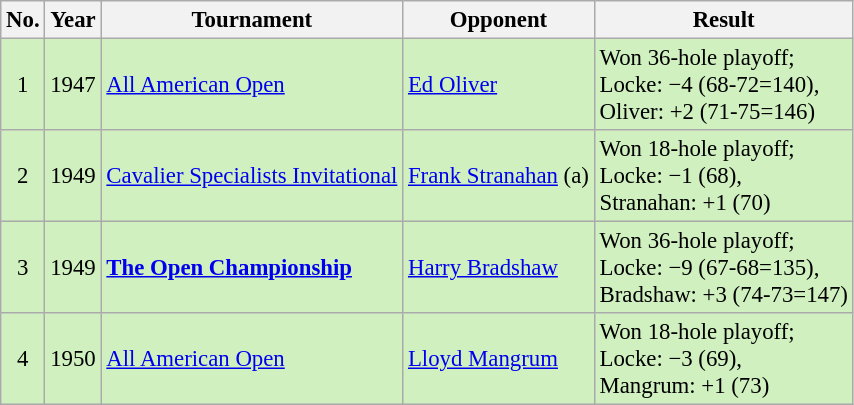<table class="wikitable" style="font-size:95%;">
<tr>
<th>No.</th>
<th>Year</th>
<th>Tournament</th>
<th>Opponent</th>
<th>Result</th>
</tr>
<tr style="background:#D0F0C0;">
<td align=center>1</td>
<td>1947</td>
<td><a href='#'>All American Open</a></td>
<td> <a href='#'>Ed Oliver</a></td>
<td>Won 36-hole playoff;<br>Locke: −4 (68-72=140),<br>Oliver: +2 (71-75=146)</td>
</tr>
<tr style="background:#D0F0C0;">
<td align=center>2</td>
<td>1949</td>
<td><a href='#'>Cavalier Specialists Invitational</a></td>
<td> <a href='#'>Frank Stranahan</a> (a)</td>
<td>Won 18-hole playoff;<br>Locke: −1 (68),<br>Stranahan: +1 (70)</td>
</tr>
<tr style="background:#D0F0C0;">
<td align=center>3</td>
<td>1949</td>
<td><strong><a href='#'>The Open Championship</a></strong></td>
<td> <a href='#'>Harry Bradshaw</a></td>
<td>Won 36-hole playoff;<br>Locke: −9 (67-68=135),<br>Bradshaw: +3 (74-73=147)</td>
</tr>
<tr style="background:#D0F0C0;">
<td align=center>4</td>
<td>1950</td>
<td><a href='#'>All American Open</a></td>
<td> <a href='#'>Lloyd Mangrum</a></td>
<td>Won 18-hole playoff;<br>Locke: −3 (69),<br>Mangrum: +1 (73)</td>
</tr>
</table>
